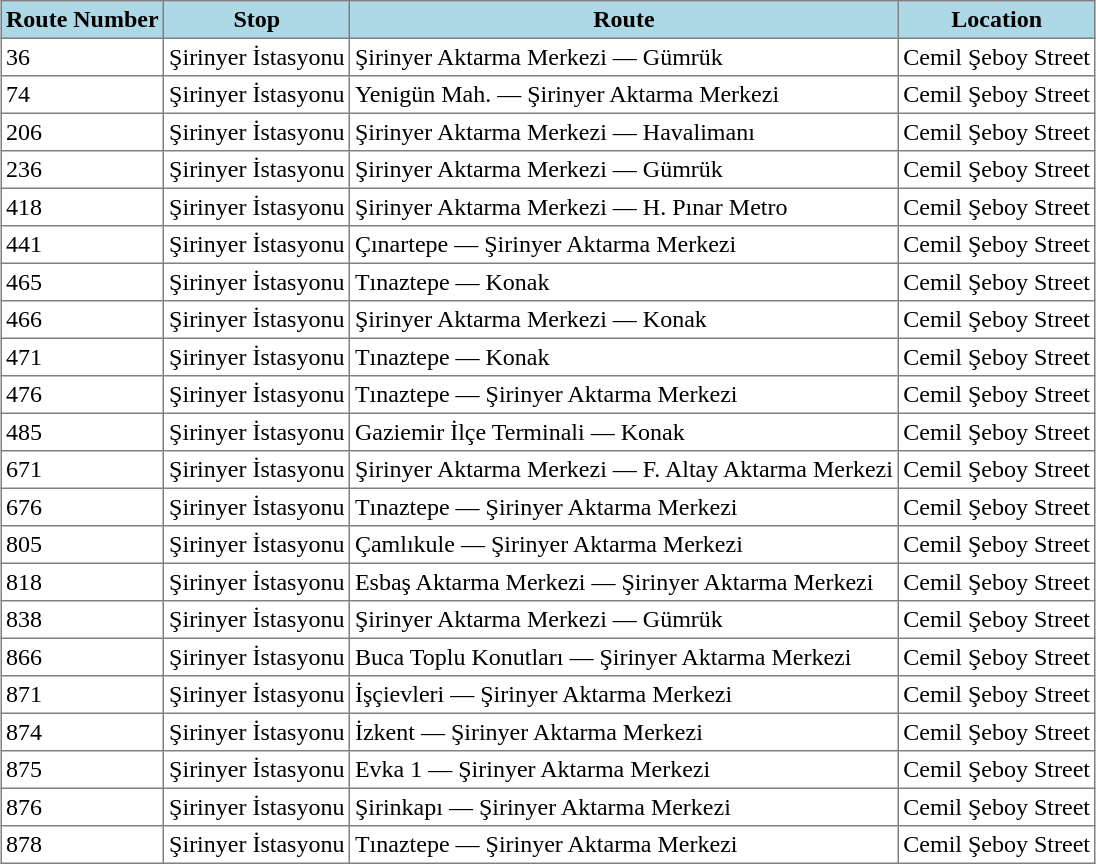<table class="toccolours" border="1" cellpadding="3" style="margin:1em auto; border-collapse:collapse">
<tr style="background:lightblue;">
<th>Route Number</th>
<th>Stop</th>
<th>Route</th>
<th>Location</th>
</tr>
<tr>
<td>36</td>
<td>Şirinyer İstasyonu</td>
<td>Şirinyer Aktarma Merkezi — Gümrük</td>
<td>Cemil Şeboy Street</td>
</tr>
<tr>
<td>74</td>
<td>Şirinyer İstasyonu</td>
<td>Yenigün Mah. — Şirinyer Aktarma Merkezi</td>
<td>Cemil Şeboy Street</td>
</tr>
<tr>
<td>206 </td>
<td>Şirinyer İstasyonu</td>
<td>Şirinyer Aktarma Merkezi — Havalimanı</td>
<td>Cemil Şeboy Street</td>
</tr>
<tr>
<td>236</td>
<td>Şirinyer İstasyonu</td>
<td>Şirinyer Aktarma Merkezi — Gümrük</td>
<td>Cemil Şeboy Street</td>
</tr>
<tr>
<td>418</td>
<td>Şirinyer İstasyonu</td>
<td>Şirinyer Aktarma Merkezi — H. Pınar Metro</td>
<td>Cemil Şeboy Street</td>
</tr>
<tr>
<td>441</td>
<td>Şirinyer İstasyonu</td>
<td>Çınartepe — Şirinyer Aktarma Merkezi</td>
<td>Cemil Şeboy Street</td>
</tr>
<tr>
<td>465</td>
<td>Şirinyer İstasyonu</td>
<td>Tınaztepe — Konak</td>
<td>Cemil Şeboy Street</td>
</tr>
<tr>
<td>466</td>
<td>Şirinyer İstasyonu</td>
<td>Şirinyer Aktarma Merkezi — Konak</td>
<td>Cemil Şeboy Street</td>
</tr>
<tr>
<td>471</td>
<td>Şirinyer İstasyonu</td>
<td>Tınaztepe — Konak</td>
<td>Cemil Şeboy Street</td>
</tr>
<tr>
<td>476</td>
<td>Şirinyer İstasyonu</td>
<td>Tınaztepe — Şirinyer Aktarma Merkezi</td>
<td>Cemil Şeboy Street</td>
</tr>
<tr>
<td>485</td>
<td>Şirinyer İstasyonu</td>
<td>Gaziemir İlçe Terminali — Konak</td>
<td>Cemil Şeboy Street</td>
</tr>
<tr>
<td>671</td>
<td>Şirinyer İstasyonu</td>
<td>Şirinyer Aktarma Merkezi — F. Altay Aktarma Merkezi</td>
<td>Cemil Şeboy Street</td>
</tr>
<tr>
<td>676</td>
<td>Şirinyer İstasyonu</td>
<td>Tınaztepe — Şirinyer Aktarma Merkezi</td>
<td>Cemil Şeboy Street</td>
</tr>
<tr>
<td>805</td>
<td>Şirinyer İstasyonu</td>
<td>Çamlıkule — Şirinyer Aktarma Merkezi</td>
<td>Cemil Şeboy Street</td>
</tr>
<tr>
<td>818</td>
<td>Şirinyer İstasyonu</td>
<td>Esbaş Aktarma Merkezi — Şirinyer Aktarma Merkezi</td>
<td>Cemil Şeboy Street</td>
</tr>
<tr>
<td>838</td>
<td>Şirinyer İstasyonu</td>
<td>Şirinyer Aktarma Merkezi — Gümrük</td>
<td>Cemil Şeboy Street</td>
</tr>
<tr>
<td>866</td>
<td>Şirinyer İstasyonu</td>
<td>Buca Toplu Konutları — Şirinyer Aktarma Merkezi</td>
<td>Cemil Şeboy Street</td>
</tr>
<tr>
<td>871</td>
<td>Şirinyer İstasyonu</td>
<td>İşçievleri — Şirinyer Aktarma Merkezi</td>
<td>Cemil Şeboy Street</td>
</tr>
<tr>
<td>874</td>
<td>Şirinyer İstasyonu</td>
<td>İzkent — Şirinyer Aktarma Merkezi</td>
<td>Cemil Şeboy Street</td>
</tr>
<tr>
<td>875</td>
<td>Şirinyer İstasyonu</td>
<td>Evka 1 — Şirinyer Aktarma Merkezi</td>
<td>Cemil Şeboy Street</td>
</tr>
<tr>
<td>876</td>
<td>Şirinyer İstasyonu</td>
<td>Şirinkapı — Şirinyer Aktarma Merkezi</td>
<td>Cemil Şeboy Street</td>
</tr>
<tr>
<td>878</td>
<td>Şirinyer İstasyonu</td>
<td>Tınaztepe — Şirinyer Aktarma Merkezi</td>
<td>Cemil Şeboy Street</td>
</tr>
</table>
